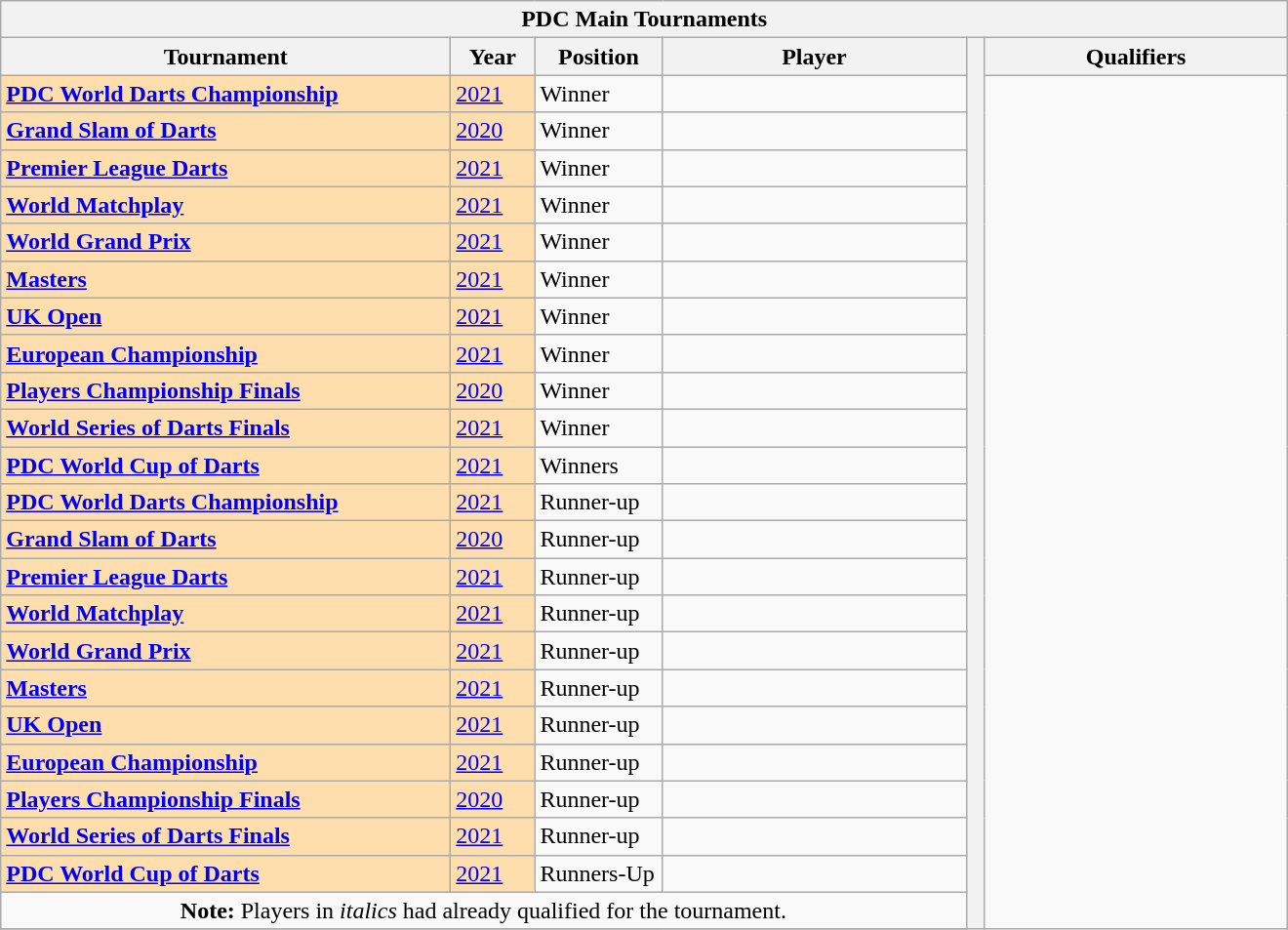<table class="wikitable">
<tr>
<th colspan=6>PDC Main Tournaments</th>
</tr>
<tr>
<th width=300>Tournament</th>
<th width=50>Year</th>
<th width=80>Position</th>
<th width=200>Player</th>
<th rowspan=31 width=5></th>
<th width=200>Qualifiers</th>
</tr>
<tr>
<td style="background:#ffdead;"><strong><a href='#'>PDC World Darts Championship</a></strong></td>
<td style="background:#ffdead;"><a href='#'>2021</a></td>
<td>Winner</td>
<td></td>
<td rowspan=26><br><br><br><br><br><br><br><br><br><s></s><br><br><br><br></td>
</tr>
<tr>
<td style="background:#ffdead;"><strong><a href='#'>Grand Slam of Darts</a></strong></td>
<td style="background:#ffdead;"><a href='#'>2020</a></td>
<td>Winner</td>
<td></td>
</tr>
<tr>
<td style="background:#ffdead;"><strong><a href='#'>Premier League Darts</a></strong></td>
<td style="background:#ffdead;"><a href='#'>2021</a></td>
<td>Winner</td>
<td></td>
</tr>
<tr>
<td style="background:#ffdead;"><strong><a href='#'>World Matchplay</a></strong></td>
<td style="background:#ffdead;"><a href='#'>2021</a></td>
<td>Winner</td>
<td></td>
</tr>
<tr>
<td style="background:#ffdead;"><strong><a href='#'>World Grand Prix</a></strong></td>
<td style="background:#ffdead;"><a href='#'>2021</a></td>
<td>Winner</td>
<td><em></em></td>
</tr>
<tr>
<td style="background:#ffdead;"><strong><a href='#'>Masters</a></strong></td>
<td style="background:#ffdead;"><a href='#'>2021</a></td>
<td>Winner</td>
<td><em></em></td>
</tr>
<tr>
<td style="background:#ffdead;"><strong><a href='#'>UK Open</a></strong></td>
<td style="background:#ffdead;"><a href='#'>2021</a></td>
<td>Winner</td>
<td></td>
</tr>
<tr>
<td style="background:#ffdead;"><strong><a href='#'>European Championship</a></strong></td>
<td style="background:#ffdead;"><a href='#'>2021</a></td>
<td>Winner</td>
<td></td>
</tr>
<tr>
<td style="background:#ffdead;"><strong><a href='#'>Players Championship Finals</a></strong></td>
<td style="background:#ffdead;"><a href='#'>2020</a></td>
<td>Winner</td>
<td></td>
</tr>
<tr>
<td style="background:#ffdead;"><strong><a href='#'>World Series of Darts Finals</a></strong></td>
<td style="background:#ffdead;"><a href='#'>2021</a></td>
<td>Winner</td>
<td><em></em></td>
</tr>
<tr>
<td style="background:#ffdead;"><strong><a href='#'>PDC World Cup of Darts</a></strong></td>
<td style="background:#ffdead;"><a href='#'>2021</a></td>
<td>Winners</td>
<td><em></em><br></td>
</tr>
<tr>
<td style="background:#ffdead;"><strong><a href='#'>PDC World Darts Championship</a></strong></td>
<td style="background:#ffdead;"><a href='#'>2021</a></td>
<td>Runner-up</td>
<td></td>
</tr>
<tr>
<td style="background:#ffdead;"><strong><a href='#'>Grand Slam of Darts</a></strong></td>
<td style="background:#ffdead;"><a href='#'>2020</a></td>
<td>Runner-up</td>
<td><em></em></td>
</tr>
<tr>
<td style="background:#ffdead;"><strong><a href='#'>Premier League Darts</a></strong></td>
<td style="background:#ffdead;"><a href='#'>2021</a></td>
<td>Runner-up</td>
<td><em></em></td>
</tr>
<tr>
<td style="background:#ffdead;"><strong><a href='#'>World Matchplay</a></strong></td>
<td style="background:#ffdead;"><a href='#'>2021</a></td>
<td>Runner-up</td>
<td><s></s></td>
</tr>
<tr>
<td style="background:#ffdead;"><strong><a href='#'>World Grand Prix</a></strong></td>
<td style="background:#ffdead;"><a href='#'>2021</a></td>
<td>Runner-up</td>
<td><em></em></td>
</tr>
<tr>
<td style="background:#ffdead;"><strong><a href='#'>Masters</a></strong></td>
<td style="background:#ffdead;"><a href='#'>2021</a></td>
<td>Runner-up</td>
<td></td>
</tr>
<tr>
<td style="background:#ffdead;"><strong><a href='#'>UK Open</a></strong></td>
<td style="background:#ffdead;"><a href='#'>2021</a></td>
<td>Runner-up</td>
<td></td>
</tr>
<tr>
<td style="background:#ffdead;"><strong><a href='#'>European Championship</a></strong></td>
<td style="background:#ffdead;"><a href='#'>2021</a></td>
<td>Runner-up</td>
<td><em></em></td>
</tr>
<tr>
<td style="background:#ffdead;"><strong><a href='#'>Players Championship Finals</a></strong></td>
<td style="background:#ffdead;"><a href='#'>2020</a></td>
<td>Runner-up</td>
<td><em></em></td>
</tr>
<tr>
<td style="background:#ffdead;"><strong><a href='#'>World Series of Darts Finals</a></strong></td>
<td style="background:#ffdead;"><a href='#'>2021</a></td>
<td>Runner-up</td>
<td><s><em></em></s></td>
</tr>
<tr>
<td style="background:#ffdead;"><strong><a href='#'>PDC World Cup of Darts</a></strong></td>
<td style="background:#ffdead;"><a href='#'>2021</a></td>
<td>Runners-Up</td>
<td><br></td>
</tr>
<tr>
<td colspan=4 align=center><strong>Note:</strong> Players in <em>italics</em> had already qualified for the tournament.</td>
</tr>
<tr>
</tr>
</table>
